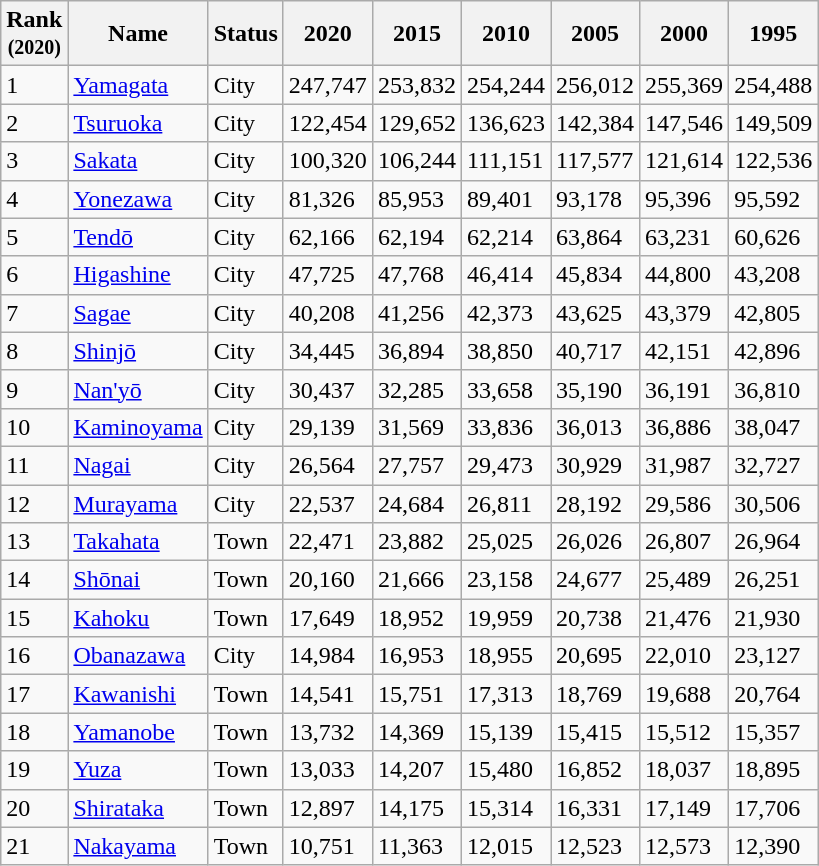<table class="wikitable sortable">
<tr>
<th>Rank<br><small>(2020)</small></th>
<th>Name</th>
<th>Status</th>
<th>2020</th>
<th>2015</th>
<th>2010</th>
<th>2005</th>
<th>2000</th>
<th>1995</th>
</tr>
<tr>
<td>1</td>
<td><a href='#'>Yamagata</a></td>
<td>City</td>
<td>247,747</td>
<td>253,832</td>
<td>254,244</td>
<td>256,012</td>
<td>255,369</td>
<td>254,488</td>
</tr>
<tr>
<td>2</td>
<td><a href='#'>Tsuruoka</a></td>
<td>City</td>
<td>122,454</td>
<td>129,652</td>
<td>136,623</td>
<td>142,384</td>
<td>147,546</td>
<td>149,509</td>
</tr>
<tr>
<td>3</td>
<td><a href='#'>Sakata</a></td>
<td>City</td>
<td>100,320</td>
<td>106,244</td>
<td>111,151</td>
<td>117,577</td>
<td>121,614</td>
<td>122,536</td>
</tr>
<tr>
<td>4</td>
<td><a href='#'>Yonezawa</a></td>
<td>City</td>
<td>81,326</td>
<td>85,953</td>
<td>89,401</td>
<td>93,178</td>
<td>95,396</td>
<td>95,592</td>
</tr>
<tr>
<td>5</td>
<td><a href='#'>Tendō</a></td>
<td>City</td>
<td>62,166</td>
<td>62,194</td>
<td>62,214</td>
<td>63,864</td>
<td>63,231</td>
<td>60,626</td>
</tr>
<tr>
<td>6</td>
<td><a href='#'>Higashine</a></td>
<td>City</td>
<td>47,725</td>
<td>47,768</td>
<td>46,414</td>
<td>45,834</td>
<td>44,800</td>
<td>43,208</td>
</tr>
<tr>
<td>7</td>
<td><a href='#'>Sagae</a></td>
<td>City</td>
<td>40,208</td>
<td>41,256</td>
<td>42,373</td>
<td>43,625</td>
<td>43,379</td>
<td>42,805</td>
</tr>
<tr>
<td>8</td>
<td><a href='#'>Shinjō</a></td>
<td>City</td>
<td>34,445</td>
<td>36,894</td>
<td>38,850</td>
<td>40,717</td>
<td>42,151</td>
<td>42,896</td>
</tr>
<tr>
<td>9</td>
<td><a href='#'>Nan'yō</a></td>
<td>City</td>
<td>30,437</td>
<td>32,285</td>
<td>33,658</td>
<td>35,190</td>
<td>36,191</td>
<td>36,810</td>
</tr>
<tr>
<td>10</td>
<td><a href='#'>Kaminoyama</a></td>
<td>City</td>
<td>29,139</td>
<td>31,569</td>
<td>33,836</td>
<td>36,013</td>
<td>36,886</td>
<td>38,047</td>
</tr>
<tr>
<td>11</td>
<td><a href='#'>Nagai</a></td>
<td>City</td>
<td>26,564</td>
<td>27,757</td>
<td>29,473</td>
<td>30,929</td>
<td>31,987</td>
<td>32,727</td>
</tr>
<tr>
<td>12</td>
<td><a href='#'>Murayama</a></td>
<td>City</td>
<td>22,537</td>
<td>24,684</td>
<td>26,811</td>
<td>28,192</td>
<td>29,586</td>
<td>30,506</td>
</tr>
<tr>
<td>13</td>
<td><a href='#'>Takahata</a></td>
<td>Town</td>
<td>22,471</td>
<td>23,882</td>
<td>25,025</td>
<td>26,026</td>
<td>26,807</td>
<td>26,964</td>
</tr>
<tr>
<td>14</td>
<td><a href='#'>Shōnai</a></td>
<td>Town</td>
<td>20,160</td>
<td>21,666</td>
<td>23,158</td>
<td>24,677</td>
<td>25,489</td>
<td>26,251</td>
</tr>
<tr>
<td>15</td>
<td><a href='#'>Kahoku</a></td>
<td>Town</td>
<td>17,649</td>
<td>18,952</td>
<td>19,959</td>
<td>20,738</td>
<td>21,476</td>
<td>21,930</td>
</tr>
<tr>
<td>16</td>
<td><a href='#'>Obanazawa</a></td>
<td>City</td>
<td>14,984</td>
<td>16,953</td>
<td>18,955</td>
<td>20,695</td>
<td>22,010</td>
<td>23,127</td>
</tr>
<tr>
<td>17</td>
<td><a href='#'>Kawanishi</a></td>
<td>Town</td>
<td>14,541</td>
<td>15,751</td>
<td>17,313</td>
<td>18,769</td>
<td>19,688</td>
<td>20,764</td>
</tr>
<tr>
<td>18</td>
<td><a href='#'>Yamanobe</a></td>
<td>Town</td>
<td>13,732</td>
<td>14,369</td>
<td>15,139</td>
<td>15,415</td>
<td>15,512</td>
<td>15,357</td>
</tr>
<tr>
<td>19</td>
<td><a href='#'>Yuza</a></td>
<td>Town</td>
<td>13,033</td>
<td>14,207</td>
<td>15,480</td>
<td>16,852</td>
<td>18,037</td>
<td>18,895</td>
</tr>
<tr>
<td>20</td>
<td><a href='#'>Shirataka</a></td>
<td>Town</td>
<td>12,897</td>
<td>14,175</td>
<td>15,314</td>
<td>16,331</td>
<td>17,149</td>
<td>17,706</td>
</tr>
<tr>
<td>21</td>
<td><a href='#'>Nakayama</a></td>
<td>Town</td>
<td>10,751</td>
<td>11,363</td>
<td>12,015</td>
<td>12,523</td>
<td>12,573</td>
<td>12,390</td>
</tr>
</table>
